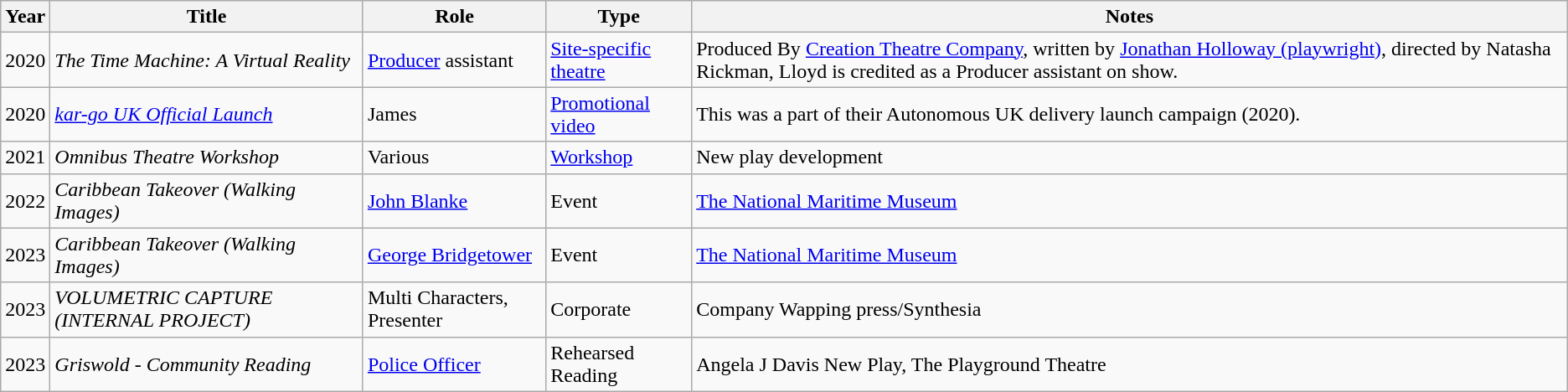<table class="wikitable">
<tr>
<th>Year</th>
<th>Title</th>
<th>Role</th>
<th>Type</th>
<th>Notes</th>
</tr>
<tr>
<td>2020</td>
<td><em>The Time Machine: A Virtual Reality</em></td>
<td><a href='#'>Producer</a> assistant</td>
<td><a href='#'>Site-specific theatre</a></td>
<td>Produced By <a href='#'>Creation Theatre Company</a>, written by <a href='#'>Jonathan Holloway (playwright)</a>, directed by Natasha Rickman, Lloyd is credited as a Producer assistant on show.</td>
</tr>
<tr>
<td>2020</td>
<td><em><a href='#'>kar-go UK Official Launch</a></em></td>
<td>James</td>
<td><a href='#'>Promotional video</a></td>
<td>This was a part of their Autonomous UK delivery launch campaign (2020).</td>
</tr>
<tr>
<td>2021</td>
<td><em>Omnibus Theatre Workshop</em></td>
<td>Various</td>
<td><a href='#'>Workshop</a></td>
<td>New play development</td>
</tr>
<tr>
<td>2022</td>
<td><em>Caribbean Takeover (Walking Images)</em></td>
<td><a href='#'>John Blanke</a></td>
<td>Event</td>
<td><a href='#'>The National Maritime Museum</a></td>
</tr>
<tr>
<td>2023</td>
<td><em>Caribbean Takeover (Walking Images)</em></td>
<td><a href='#'>George Bridgetower</a></td>
<td>Event</td>
<td><a href='#'>The National Maritime Museum</a></td>
</tr>
<tr>
<td>2023</td>
<td><em>VOLUMETRIC CAPTURE (INTERNAL PROJECT)</em></td>
<td>Multi Characters, Presenter</td>
<td>Corporate</td>
<td>Company Wapping press/Synthesia</td>
</tr>
<tr>
<td>2023</td>
<td><em>Griswold - Community Reading</em></td>
<td><a href='#'>Police Officer</a></td>
<td>Rehearsed Reading</td>
<td>Angela J Davis New Play, The Playground Theatre</td>
</tr>
</table>
